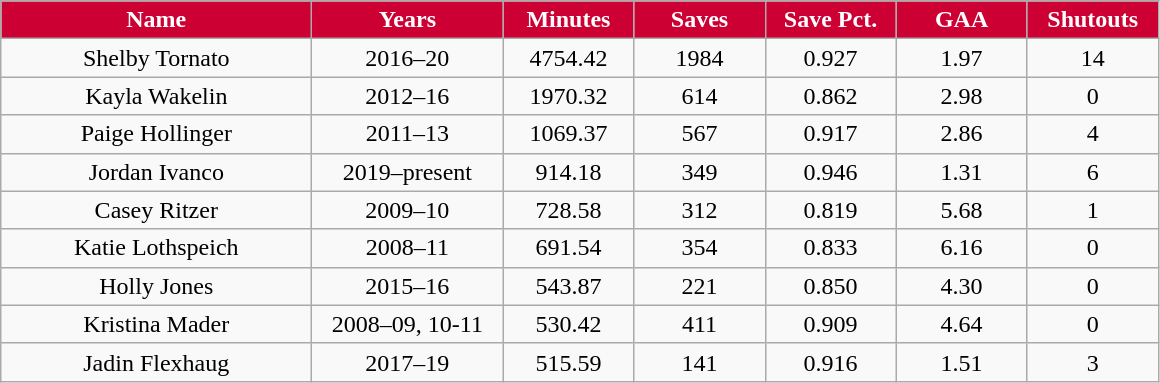<table class="wikitable">
<tr align="center"  style=" background:#cc0033; color:#ffffff;">
<td ! scope="col" width="200px"><strong>Name</strong></td>
<td ! scope="col" width="120px"><strong>Years</strong></td>
<td ! scope="col" width="80px"><strong>Minutes</strong></td>
<td ! scope="col" width="80px"><strong>Saves</strong></td>
<td ! scope="col" width="80px"><strong>Save Pct.</strong></td>
<td ! scope="col" width="80px"><strong>GAA</strong></td>
<td ! scope="col" width="80px"><strong>Shutouts</strong></td>
</tr>
<tr align="center" bgcolor="">
<td>Shelby Tornato</td>
<td>2016–20</td>
<td>4754.42</td>
<td>1984</td>
<td>0.927</td>
<td>1.97</td>
<td>14</td>
</tr>
<tr align="center" bgcolor="">
<td>Kayla Wakelin</td>
<td>2012–16</td>
<td>1970.32</td>
<td>614</td>
<td>0.862</td>
<td>2.98</td>
<td>0</td>
</tr>
<tr align="center" bgcolor="">
<td>Paige Hollinger</td>
<td>2011–13</td>
<td>1069.37</td>
<td>567</td>
<td>0.917</td>
<td>2.86</td>
<td>4</td>
</tr>
<tr align="center" bgcolor="">
<td>Jordan Ivanco</td>
<td>2019–present</td>
<td>914.18</td>
<td>349</td>
<td>0.946</td>
<td>1.31</td>
<td>6</td>
</tr>
<tr align="center" bgcolor="">
<td>Casey Ritzer</td>
<td>2009–10</td>
<td>728.58</td>
<td>312</td>
<td>0.819</td>
<td>5.68</td>
<td>1</td>
</tr>
<tr align="center" bgcolor="">
<td>Katie Lothspeich</td>
<td>2008–11</td>
<td>691.54</td>
<td>354</td>
<td>0.833</td>
<td>6.16</td>
<td>0</td>
</tr>
<tr align="center" bgcolor="">
<td>Holly Jones</td>
<td>2015–16</td>
<td>543.87</td>
<td>221</td>
<td>0.850</td>
<td>4.30</td>
<td>0</td>
</tr>
<tr align="center" bgcolor="">
<td>Kristina Mader</td>
<td>2008–09, 10-11</td>
<td>530.42</td>
<td>411</td>
<td>0.909</td>
<td>4.64</td>
<td>0</td>
</tr>
<tr align="center" bgcolor="">
<td>Jadin Flexhaug</td>
<td>2017–19</td>
<td>515.59</td>
<td>141</td>
<td>0.916</td>
<td>1.51</td>
<td>3</td>
</tr>
</table>
